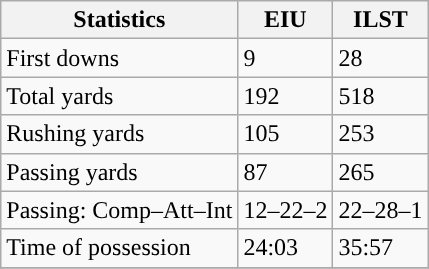<table class="wikitable" style="float: left;">
<tr>
<th>Statistics</th>
<th>EIU</th>
<th>ILST</th>
</tr>
<tr>
<td>First downs</td>
<td>9</td>
<td>28</td>
</tr>
<tr>
<td>Total yards</td>
<td>192</td>
<td>518</td>
</tr>
<tr>
<td>Rushing yards</td>
<td>105</td>
<td>253</td>
</tr>
<tr>
<td>Passing yards</td>
<td>87</td>
<td>265</td>
</tr>
<tr>
<td>Passing: Comp–Att–Int</td>
<td>12–22–2</td>
<td>22–28–1</td>
</tr>
<tr>
<td>Time of possession</td>
<td>24:03</td>
<td>35:57</td>
</tr>
<tr>
</tr>
</table>
